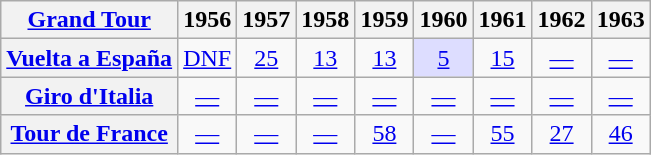<table class="wikitable plainrowheaders">
<tr>
<th scope="col"><a href='#'>Grand Tour</a></th>
<th scope="col">1956</th>
<th scope="col">1957</th>
<th scope="col">1958</th>
<th scope="col">1959</th>
<th scope="col">1960</th>
<th scope="col">1961</th>
<th scope="col">1962</th>
<th scope="col">1963</th>
</tr>
<tr style="text-align:center;">
<th scope="row"> <a href='#'>Vuelta a España</a></th>
<td><a href='#'>DNF</a></td>
<td><a href='#'>25</a></td>
<td><a href='#'>13</a></td>
<td><a href='#'>13</a></td>
<td style="background:#ddddff;"><a href='#'>5</a></td>
<td><a href='#'>15</a></td>
<td><a href='#'>—</a></td>
<td><a href='#'>—</a></td>
</tr>
<tr style="text-align:center;">
<th scope="row"> <a href='#'>Giro d'Italia</a></th>
<td><a href='#'>—</a></td>
<td><a href='#'>—</a></td>
<td><a href='#'>—</a></td>
<td><a href='#'>—</a></td>
<td><a href='#'>—</a></td>
<td><a href='#'>—</a></td>
<td><a href='#'>—</a></td>
<td><a href='#'>—</a></td>
</tr>
<tr style="text-align:center;">
<th scope="row"> <a href='#'>Tour de France</a></th>
<td><a href='#'>—</a></td>
<td><a href='#'>—</a></td>
<td><a href='#'>—</a></td>
<td><a href='#'>58</a></td>
<td><a href='#'>—</a></td>
<td><a href='#'>55</a></td>
<td><a href='#'>27</a></td>
<td><a href='#'>46</a></td>
</tr>
</table>
